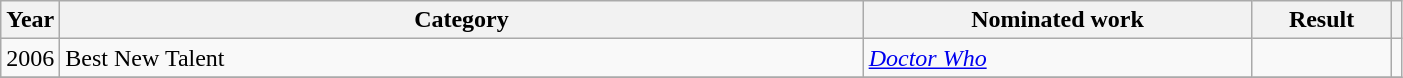<table class="wikitable" width = 74%>
<tr>
<th width=4%>Year</th>
<th width=58%>Category</th>
<th width=28%>Nominated work</th>
<th width=10%>Result</th>
<th width=5%></th>
</tr>
<tr>
<td>2006</td>
<td>Best New Talent</td>
<td><em><a href='#'>Doctor Who</a></em></td>
<td></td>
<td></td>
</tr>
<tr>
</tr>
</table>
